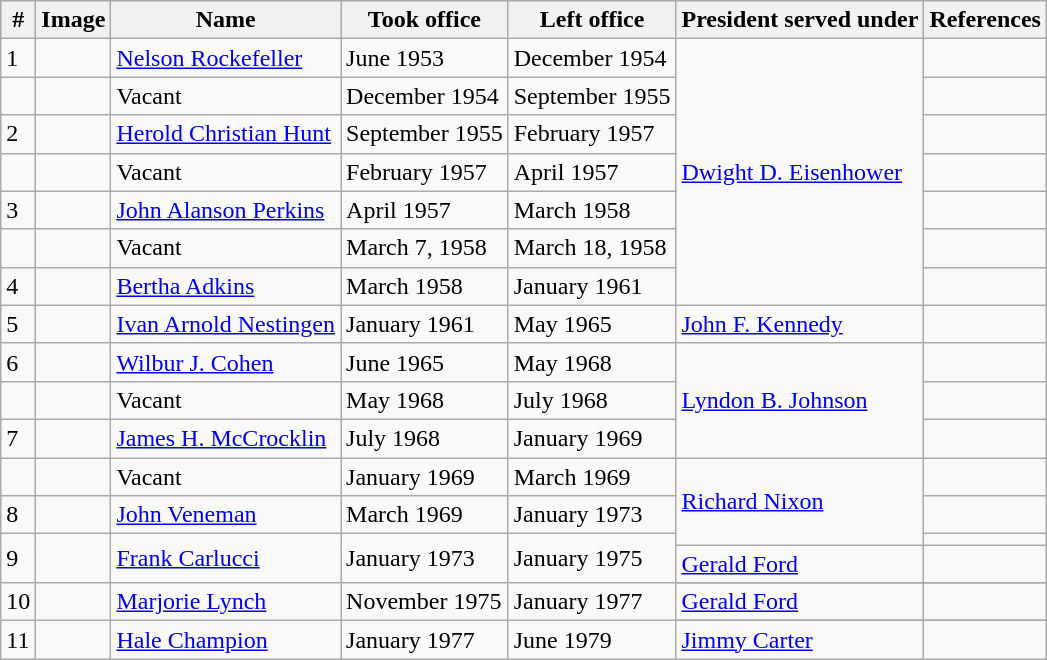<table class="wikitable">
<tr>
<th>#</th>
<th>Image</th>
<th>Name</th>
<th>Took office</th>
<th>Left office</th>
<th>President served under</th>
<th>References</th>
</tr>
<tr>
<td>1</td>
<td></td>
<td><a href='#'>Nelson Rockefeller</a></td>
<td>June 1953</td>
<td>December 1954</td>
<td rowspan=7><a href='#'>Dwight D. Eisenhower</a></td>
<td></td>
</tr>
<tr>
<td></td>
<td></td>
<td>Vacant</td>
<td>December 1954</td>
<td>September 1955</td>
<td></td>
</tr>
<tr>
<td>2</td>
<td></td>
<td><a href='#'>Herold Christian Hunt</a></td>
<td>September 1955</td>
<td>February 1957</td>
<td></td>
</tr>
<tr>
<td></td>
<td></td>
<td>Vacant</td>
<td>February 1957</td>
<td>April 1957</td>
<td></td>
</tr>
<tr>
<td>3</td>
<td></td>
<td><a href='#'>John Alanson Perkins</a></td>
<td>April 1957</td>
<td>March 1958</td>
<td></td>
</tr>
<tr>
<td></td>
<td></td>
<td>Vacant</td>
<td>March 7, 1958</td>
<td>March 18, 1958</td>
<td></td>
</tr>
<tr>
<td>4</td>
<td></td>
<td><a href='#'>Bertha Adkins</a></td>
<td>March 1958</td>
<td>January 1961</td>
<td></td>
</tr>
<tr>
<td rowspan=2>5</td>
<td rowspan=2></td>
<td rowspan=2><a href='#'>Ivan Arnold Nestingen</a></td>
<td rowspan=2>January 1961</td>
<td rowspan=2>May 1965</td>
<td><a href='#'>John F. Kennedy</a></td>
<td rowspan=2></td>
</tr>
<tr>
<td rowspan=4><a href='#'>Lyndon B. Johnson</a></td>
</tr>
<tr>
<td>6</td>
<td></td>
<td><a href='#'>Wilbur J. Cohen</a></td>
<td>June 1965</td>
<td>May 1968</td>
<td></td>
</tr>
<tr>
<td></td>
<td></td>
<td>Vacant</td>
<td>May 1968</td>
<td>July 1968</td>
<td></td>
</tr>
<tr>
<td>7</td>
<td></td>
<td><a href='#'>James H. McCrocklin</a></td>
<td>July 1968</td>
<td>January 1969</td>
<td></td>
</tr>
<tr>
<td></td>
<td></td>
<td>Vacant</td>
<td>January 1969</td>
<td>March 1969</td>
<td rowspan=3><a href='#'>Richard Nixon</a></td>
<td></td>
</tr>
<tr>
<td>8</td>
<td></td>
<td><a href='#'>John Veneman</a></td>
<td>March 1969</td>
<td>January 1973</td>
<td></td>
</tr>
<tr>
<td rowspan=2>9</td>
<td rowspan=2></td>
<td rowspan=2><a href='#'>Frank Carlucci</a></td>
<td rowspan=2>January 1973</td>
<td rowspan=2>January 1975</td>
<td></td>
</tr>
<tr>
<td><a href='#'>Gerald Ford</a></td>
<td></td>
</tr>
<tr>
<td rowspan=2>10</td>
<td rowspan=2></td>
<td rowspan=2><a href='#'>Marjorie Lynch</a></td>
<td rowspan=2>November 1975</td>
<td rowspan=2>January 1977</td>
</tr>
<tr>
<td><a href='#'>Gerald Ford</a></td>
<td></td>
</tr>
<tr>
<td rowspan=2>11</td>
<td rowspan=2></td>
<td rowspan=2><a href='#'>Hale Champion</a></td>
<td rowspan=2>January 1977</td>
<td rowspan=2>June 1979</td>
</tr>
<tr>
<td><a href='#'>Jimmy Carter</a></td>
<td></td>
</tr>
</table>
